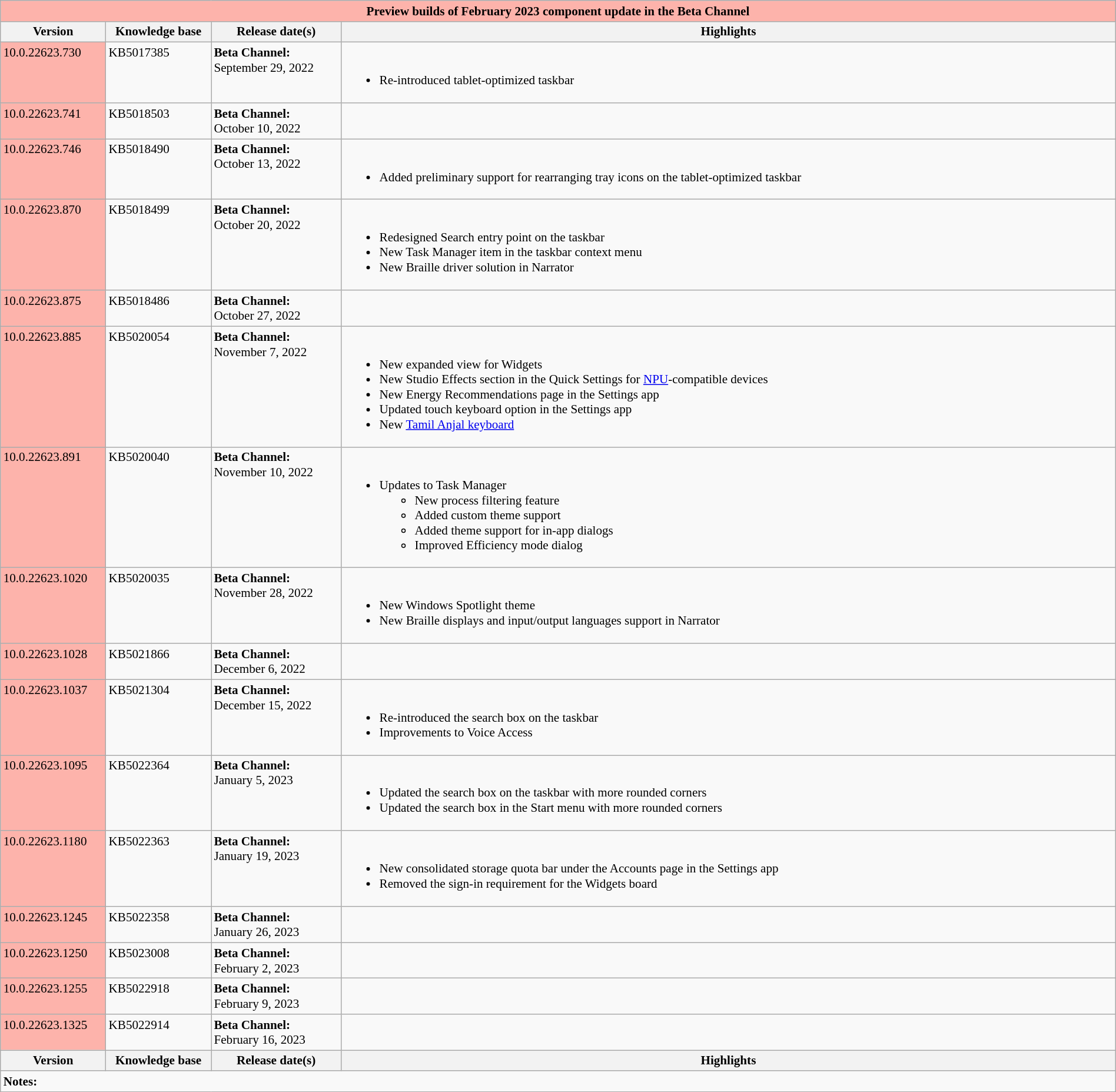<table class="wikitable mw-collapsible mw-collapsed" style=width:100%;font-size:88%>
<tr>
<th colspan=4 style=background:#fdb3ab>Preview builds of February 2023 component update in the Beta Channel</th>
</tr>
<tr>
<th scope=col style=width:8em>Version</th>
<th scope=col style=width:8em>Knowledge base</th>
<th scope=col style=width:10em>Release date(s)</th>
<th scope=col>Highlights</th>
</tr>
<tr valign=top>
<td style=background:#fdb3ab>10.0.22623.730<br></td>
<td>KB5017385</td>
<td><strong>Beta Channel:</strong><br>September 29, 2022</td>
<td><br><ul><li>Re-introduced tablet-optimized taskbar</li></ul></td>
</tr>
<tr valign=top>
<td style=background:#fdb3ab>10.0.22623.741<br></td>
<td>KB5018503</td>
<td><strong>Beta Channel:</strong><br>October 10, 2022</td>
<td></td>
</tr>
<tr valign=top>
<td style=background:#fdb3ab>10.0.22623.746<br></td>
<td>KB5018490</td>
<td><strong>Beta Channel:</strong><br>October 13, 2022</td>
<td><br><ul><li>Added preliminary support for rearranging tray icons on the tablet-optimized taskbar</li></ul></td>
</tr>
<tr valign=top>
<td style=background:#fdb3ab>10.0.22623.870<br></td>
<td>KB5018499</td>
<td><strong>Beta Channel:</strong><br>October 20, 2022</td>
<td><br><ul><li>Redesigned Search entry point on the taskbar</li><li>New Task Manager item in the taskbar context menu</li><li>New Braille driver solution in Narrator</li></ul></td>
</tr>
<tr valign=top>
<td style=background:#fdb3ab>10.0.22623.875<br></td>
<td>KB5018486</td>
<td><strong>Beta Channel:</strong><br>October 27, 2022</td>
<td></td>
</tr>
<tr valign=top>
<td style=background:#fdb3ab>10.0.22623.885<br></td>
<td>KB5020054</td>
<td><strong>Beta Channel:</strong><br>November 7, 2022</td>
<td><br><ul><li>New expanded view for Widgets</li><li>New Studio Effects section in the Quick Settings for <a href='#'>NPU</a>-compatible devices</li><li>New Energy Recommendations page in the Settings app</li><li>Updated touch keyboard option in the Settings app</li><li>New <a href='#'>Tamil Anjal keyboard</a></li></ul></td>
</tr>
<tr valign=top>
<td style=background:#fdb3ab>10.0.22623.891<br></td>
<td>KB5020040</td>
<td><strong>Beta Channel:</strong><br>November 10, 2022</td>
<td><br><ul><li>Updates to Task Manager<ul><li>New process filtering feature</li><li>Added custom theme support</li><li>Added theme support for in-app dialogs</li><li>Improved Efficiency mode dialog</li></ul></li></ul></td>
</tr>
<tr valign=top>
<td style=background:#fdb3ab>10.0.22623.1020<br></td>
<td>KB5020035</td>
<td><strong>Beta Channel:</strong><br>November 28, 2022</td>
<td><br><ul><li>New Windows Spotlight theme</li><li>New Braille displays and input/output languages support in Narrator</li></ul></td>
</tr>
<tr valign=top>
<td style=background:#fdb3ab>10.0.22623.1028<br></td>
<td>KB5021866</td>
<td><strong>Beta Channel:</strong><br>December 6, 2022</td>
<td></td>
</tr>
<tr valign=top>
<td style=background:#fdb3ab>10.0.22623.1037<br></td>
<td>KB5021304</td>
<td><strong>Beta Channel:</strong><br>December 15, 2022</td>
<td><br><ul><li>Re-introduced the search box on the taskbar</li><li>Improvements to Voice Access</li></ul></td>
</tr>
<tr valign=top>
<td style=background:#fdb3ab>10.0.22623.1095<br></td>
<td>KB5022364</td>
<td><strong>Beta Channel:</strong><br>January 5, 2023</td>
<td><br><ul><li>Updated the search box on the taskbar with more rounded corners</li><li>Updated the search box in the Start menu with more rounded corners</li></ul></td>
</tr>
<tr valign=top>
<td style=background:#fdb3ab>10.0.22623.1180<br></td>
<td>KB5022363</td>
<td><strong>Beta Channel:</strong><br>January 19, 2023</td>
<td><br><ul><li>New consolidated storage quota bar under the Accounts page in the Settings app</li><li>Removed the sign-in requirement for the Widgets board</li></ul></td>
</tr>
<tr valign=top>
<td style=background:#fdb3ab>10.0.22623.1245<br></td>
<td>KB5022358</td>
<td><strong>Beta Channel:</strong><br>January 26, 2023</td>
<td></td>
</tr>
<tr valign=top>
<td style=background:#fdb3ab>10.0.22623.1250<br></td>
<td>KB5023008</td>
<td><strong>Beta Channel:</strong><br>February 2, 2023</td>
<td></td>
</tr>
<tr valign=top>
<td style=background:#fdb3ab>10.0.22623.1255<br></td>
<td>KB5022918</td>
<td><strong>Beta Channel:</strong><br>February 9, 2023</td>
<td></td>
</tr>
<tr valign=top>
<td style=background:#fdb3ab>10.0.22623.1325<br></td>
<td>KB5022914</td>
<td><strong>Beta Channel:</strong><br>February 16, 2023</td>
<td></td>
</tr>
<tr>
<th>Version</th>
<th>Knowledge base</th>
<th>Release date(s)</th>
<th>Highlights</th>
</tr>
<tr>
<td class="wikitable mw-collapsible" colspan=4 style=text-align:left><strong>Notes:</strong></td>
</tr>
</table>
